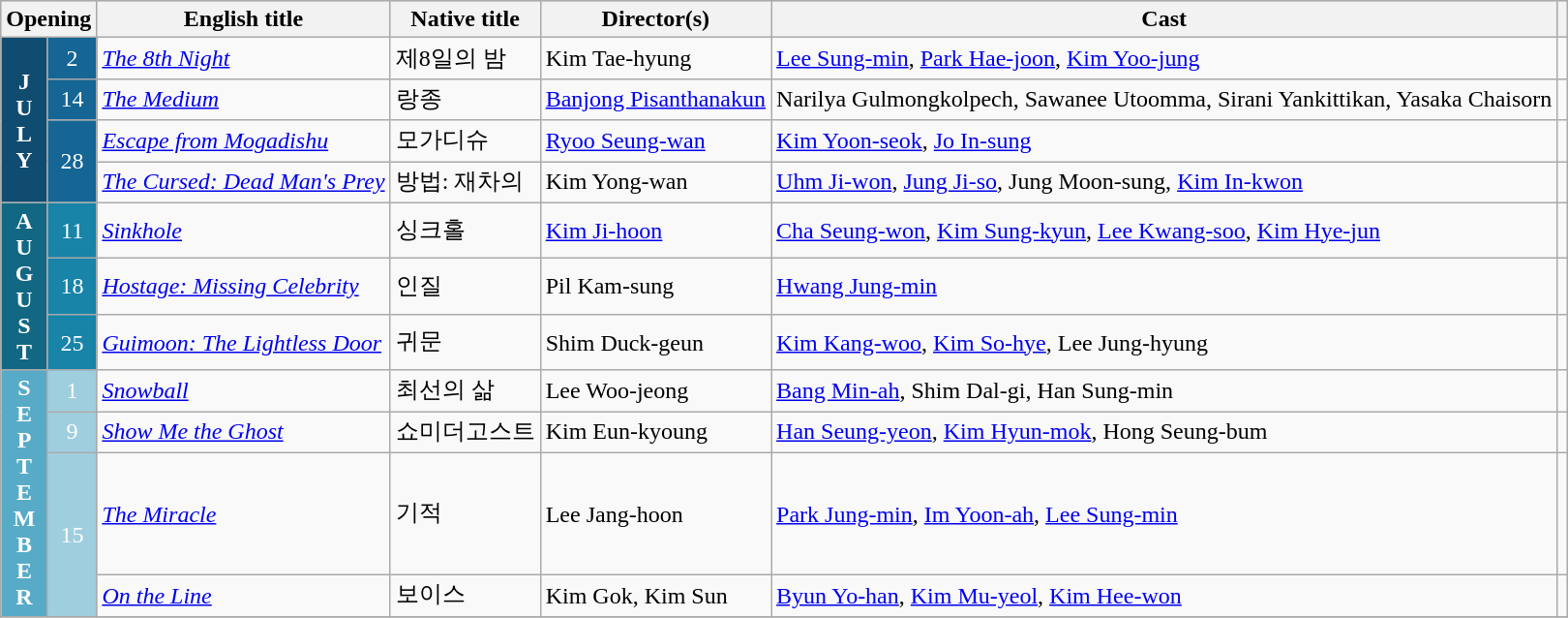<table class="wikitable sortable">
<tr style="background:#b0e0e6; text-align:center">
<th colspan="2">Opening</th>
<th>English title</th>
<th>Native title</th>
<th>Director(s)</th>
<th>Cast</th>
<th class="unsortable"></th>
</tr>
<tr>
<th rowspan="4" style="text-align:center; background:#104B70; color:white;">J<br>U<br>L<br>Y</th>
<td rowspan="1" style="text-align:center; background:#156595; color:white;">2</td>
<td><em><a href='#'>The 8th Night</a></em></td>
<td>제8일의 밤</td>
<td>Kim Tae-hyung</td>
<td><a href='#'>Lee Sung-min</a>, <a href='#'>Park Hae-joon</a>, <a href='#'>Kim Yoo-jung</a></td>
<td></td>
</tr>
<tr>
<td rowspan="1" style="text-align:center; background:#156595; color:white;">14</td>
<td><em><a href='#'>The Medium</a></em></td>
<td>랑종</td>
<td><a href='#'>Banjong Pisanthanakun</a></td>
<td>Narilya Gulmongkolpech, Sawanee Utoomma, Sirani Yankittikan, Yasaka Chaisorn</td>
<td></td>
</tr>
<tr>
<td rowspan="2" style="text-align:center; background:#156595; color:white;">28</td>
<td><em><a href='#'>Escape from Mogadishu</a></em></td>
<td>모가디슈</td>
<td><a href='#'>Ryoo Seung-wan</a></td>
<td><a href='#'>Kim Yoon-seok</a>, <a href='#'>Jo In-sung</a></td>
<td></td>
</tr>
<tr>
<td><em><a href='#'>The Cursed: Dead Man's Prey</a></em></td>
<td>방법: 재차의</td>
<td>Kim Yong-wan</td>
<td><a href='#'>Uhm Ji-won</a>, <a href='#'>Jung Ji-so</a>, Jung Moon-sung, <a href='#'>Kim In-kwon</a></td>
<td></td>
</tr>
<tr>
<th rowspan="3" style="text-align:center; background:#126783; color:white;">A<br>U<br>G<br>U<br>S<br>T</th>
<td rowspan="1" style="text-align:center; background:#1784A8; color:white;">11</td>
<td><em><a href='#'>Sinkhole</a></em></td>
<td>싱크홀</td>
<td><a href='#'>Kim Ji-hoon</a></td>
<td><a href='#'>Cha Seung-won</a>, <a href='#'>Kim Sung-kyun</a>, <a href='#'>Lee Kwang-soo</a>, <a href='#'>Kim Hye-jun</a></td>
<td></td>
</tr>
<tr>
<td rowspan="1" style="text-align:center; background:#1784A8; color:white;">18</td>
<td><em><a href='#'>Hostage: Missing Celebrity</a></em></td>
<td>인질</td>
<td>Pil Kam-sung</td>
<td><a href='#'>Hwang Jung-min</a></td>
<td></td>
</tr>
<tr>
<td rowspan="1" style="text-align:center; background:#1784A8; color:white;">25</td>
<td><em><a href='#'>Guimoon: The Lightless Door</a></em></td>
<td>귀문</td>
<td>Shim Duck-geun</td>
<td><a href='#'>Kim Kang-woo</a>, <a href='#'>Kim So-hye</a>, Lee Jung-hyung</td>
<td></td>
</tr>
<tr>
<th rowspan="4" style="text-align:center; background:#58ABC7; color:white;">S<br>E<br>P<br>T<br>E<br>M<br>B<br>E<br>R</th>
<td rowspan="1" style="text-align:center; background:#9FCFDF; color:white;">1</td>
<td><em><a href='#'>Snowball</a></em></td>
<td>최선의 삶</td>
<td>Lee Woo-jeong</td>
<td><a href='#'>Bang Min-ah</a>, Shim Dal-gi, Han Sung-min</td>
<td></td>
</tr>
<tr>
<td rowspan="1" style="text-align:center; background:#9FCFDF; color:white;">9</td>
<td><em><a href='#'>Show Me the Ghost</a></em></td>
<td>쇼미더고스트</td>
<td>Kim Eun-kyoung</td>
<td><a href='#'>Han Seung-yeon</a>, <a href='#'>Kim Hyun-mok</a>, Hong Seung-bum</td>
<td></td>
</tr>
<tr>
<td rowspan="2" style="text-align:center; background:#9FCFDF; color:white;">15</td>
<td><em><a href='#'>The Miracle</a></em></td>
<td>기적</td>
<td>Lee Jang-hoon</td>
<td><a href='#'>Park Jung-min</a>, <a href='#'>Im Yoon-ah</a>, <a href='#'>Lee Sung-min</a></td>
<td></td>
</tr>
<tr>
<td><em><a href='#'>On the Line</a></em></td>
<td>보이스</td>
<td>Kim Gok, Kim Sun</td>
<td><a href='#'>Byun Yo-han</a>, <a href='#'>Kim Mu-yeol</a>, <a href='#'>Kim Hee-won</a></td>
<td></td>
</tr>
<tr>
</tr>
</table>
